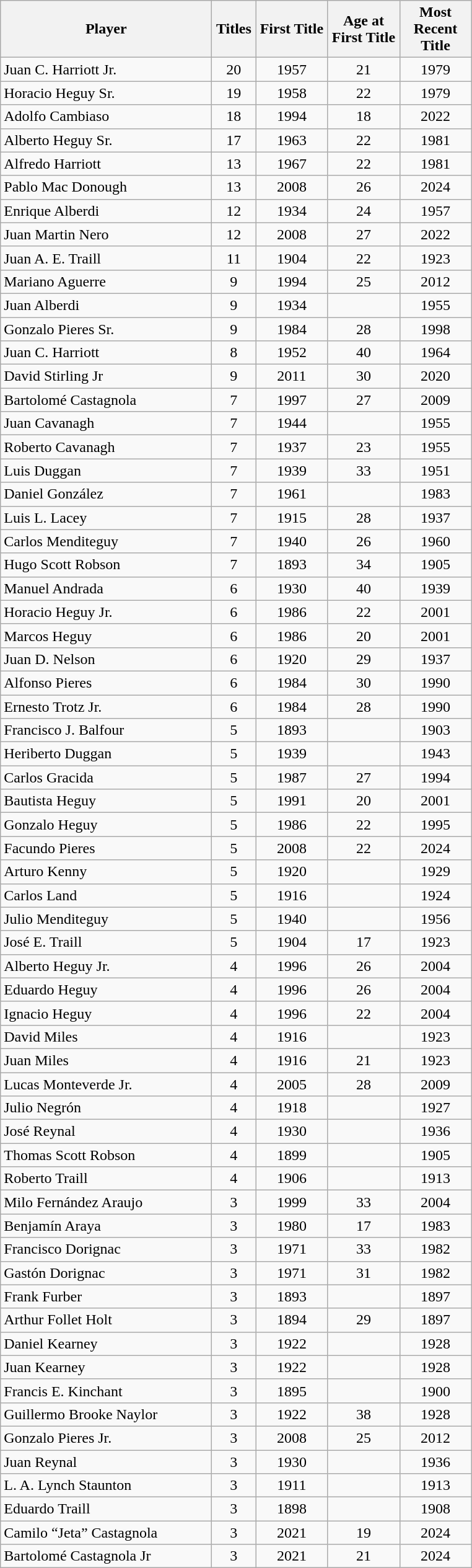<table class="wikitable sortable" style="text-align:left">
<tr>
<th width=220px>Player</th>
<th width=40px>Titles</th>
<th width=70px>First Title</th>
<th width=70px>Age at First Title</th>
<th width=70px>Most Recent Title</th>
</tr>
<tr>
<td>Juan C. Harriott Jr.</td>
<td align="center">20</td>
<td align=center>1957</td>
<td align=center>21</td>
<td align=center>1979</td>
</tr>
<tr>
<td>Horacio Heguy Sr.</td>
<td align=center>19</td>
<td align=center>1958</td>
<td align=center>22</td>
<td align=center>1979</td>
</tr>
<tr>
<td>Adolfo Cambiaso</td>
<td align="center">18</td>
<td align=center>1994</td>
<td align=center>18</td>
<td align=center>2022</td>
</tr>
<tr>
<td>Alberto Heguy Sr.</td>
<td align=center>17</td>
<td align=center>1963</td>
<td align=center>22</td>
<td align=center>1981</td>
</tr>
<tr>
<td>Alfredo Harriott</td>
<td align=center>13</td>
<td align=center>1967</td>
<td align=center>22</td>
<td align=center>1981</td>
</tr>
<tr>
<td>Pablo Mac Donough</td>
<td align="center">13</td>
<td align=center>2008</td>
<td align=center>26</td>
<td align=center>2024</td>
</tr>
<tr>
<td>Enrique Alberdi</td>
<td align=center>12</td>
<td align=center>1934</td>
<td align=center>24</td>
<td align=center>1957</td>
</tr>
<tr>
<td>Juan Martin Nero</td>
<td align=center>12</td>
<td align=center>2008</td>
<td align=center>27</td>
<td align=center>2022</td>
</tr>
<tr>
<td>Juan A. E. Traill</td>
<td align="center">11</td>
<td align=center>1904</td>
<td align=center>22</td>
<td align=center>1923</td>
</tr>
<tr>
<td>Mariano Aguerre</td>
<td align="center">9</td>
<td align=center>1994</td>
<td align=center>25</td>
<td align=center>2012</td>
</tr>
<tr>
<td>Juan Alberdi</td>
<td align=center>9</td>
<td align=center>1934</td>
<td align=center></td>
<td align=center>1955</td>
</tr>
<tr>
<td>Gonzalo Pieres Sr.</td>
<td align="center">9</td>
<td align=center>1984</td>
<td align=center>28</td>
<td align=center>1998</td>
</tr>
<tr>
<td>Juan C. Harriott</td>
<td align=center>8</td>
<td align=center>1952</td>
<td align=center>40</td>
<td align=center>1964</td>
</tr>
<tr>
<td>David Stirling Jr</td>
<td align="center">9</td>
<td align=center>2011</td>
<td align=center>30</td>
<td align=center>2020</td>
</tr>
<tr>
<td>Bartolomé Castagnola</td>
<td align="center">7</td>
<td align=center>1997</td>
<td align=center>27</td>
<td align=center>2009</td>
</tr>
<tr>
<td>Juan Cavanagh</td>
<td align=center>7</td>
<td align=center>1944</td>
<td align=center></td>
<td align=center>1955</td>
</tr>
<tr>
<td>Roberto Cavanagh</td>
<td align="center">7</td>
<td align=center>1937</td>
<td align=center>23</td>
<td align=center>1955</td>
</tr>
<tr>
<td>Luis Duggan</td>
<td align="center">7</td>
<td align=center>1939</td>
<td align=center>33</td>
<td align=center>1951</td>
</tr>
<tr>
<td>Daniel González</td>
<td align=center>7</td>
<td align=center>1961</td>
<td align=center></td>
<td align=center>1983</td>
</tr>
<tr>
<td>Luis L. Lacey</td>
<td align="center">7</td>
<td align=center>1915</td>
<td align=center>28</td>
<td align=center>1937</td>
</tr>
<tr>
<td>Carlos Menditeguy</td>
<td align="center">7</td>
<td align=center>1940</td>
<td align=center>26</td>
<td align=center>1960</td>
</tr>
<tr>
<td>Hugo Scott Robson</td>
<td align=center>7</td>
<td align=center>1893</td>
<td align=center>34</td>
<td align=center>1905</td>
</tr>
<tr>
<td>Manuel Andrada</td>
<td align="center">6</td>
<td align=center>1930</td>
<td align=center>40</td>
<td align=center>1939</td>
</tr>
<tr>
<td>Horacio Heguy Jr.</td>
<td align=center>6</td>
<td align=center>1986</td>
<td align=center>22</td>
<td align=center>2001</td>
</tr>
<tr>
<td>Marcos Heguy</td>
<td align=center>6</td>
<td align=center>1986</td>
<td align=center>20</td>
<td align=center>2001</td>
</tr>
<tr>
<td>Juan D. Nelson</td>
<td align="center">6</td>
<td align=center>1920</td>
<td align=center>29</td>
<td align=center>1937</td>
</tr>
<tr>
<td>Alfonso Pieres</td>
<td align=center>6</td>
<td align=center>1984</td>
<td align=center>30</td>
<td align=center>1990</td>
</tr>
<tr>
<td>Ernesto Trotz Jr.</td>
<td align=center>6</td>
<td align=center>1984</td>
<td align=center>28</td>
<td align=center>1990</td>
</tr>
<tr>
<td>Francisco J. Balfour</td>
<td align=center>5</td>
<td align=center>1893</td>
<td align=center></td>
<td align=center>1903</td>
</tr>
<tr>
<td>Heriberto Duggan</td>
<td align=center>5</td>
<td align=center>1939</td>
<td align=center></td>
<td align=center>1943</td>
</tr>
<tr>
<td>Carlos Gracida</td>
<td align="center">5</td>
<td align=center>1987</td>
<td align=center>27</td>
<td align=center>1994</td>
</tr>
<tr>
<td>Bautista Heguy</td>
<td align=center>5</td>
<td align=center>1991</td>
<td align=center>20</td>
<td align=center>2001</td>
</tr>
<tr>
<td>Gonzalo Heguy</td>
<td align=center>5</td>
<td align=center>1986</td>
<td align=center>22</td>
<td align=center>1995</td>
</tr>
<tr>
<td>Facundo Pieres</td>
<td align="center">5</td>
<td align=center>2008</td>
<td align=center>22</td>
<td align=center>2024</td>
</tr>
<tr>
<td>Arturo Kenny</td>
<td align=center>5</td>
<td align=center>1920</td>
<td align=center></td>
<td align=center>1929</td>
</tr>
<tr>
<td>Carlos Land</td>
<td align=center>5</td>
<td align=center>1916</td>
<td align=center></td>
<td align=center>1924</td>
</tr>
<tr>
<td>Julio Menditeguy</td>
<td align=center>5</td>
<td align=center>1940</td>
<td align=center></td>
<td align=center>1956</td>
</tr>
<tr>
<td>José E. Traill</td>
<td align=center>5</td>
<td align=center>1904</td>
<td align=center>17</td>
<td align=center>1923</td>
</tr>
<tr>
<td>Alberto Heguy Jr.</td>
<td align=center>4</td>
<td align=center>1996</td>
<td align=center>26</td>
<td align=center>2004</td>
</tr>
<tr>
<td>Eduardo Heguy</td>
<td align=center>4</td>
<td align=center>1996</td>
<td align=center>26</td>
<td align=center>2004</td>
</tr>
<tr>
<td>Ignacio Heguy</td>
<td align=center>4</td>
<td align=center>1996</td>
<td align=center>22</td>
<td align=center>2004</td>
</tr>
<tr>
<td>David Miles</td>
<td align=center>4</td>
<td align=center>1916</td>
<td align=center></td>
<td align=center>1923</td>
</tr>
<tr>
<td>Juan Miles</td>
<td align="center">4</td>
<td align=center>1916</td>
<td align=center>21</td>
<td align=center>1923</td>
</tr>
<tr>
<td>Lucas Monteverde Jr.</td>
<td align=center>4</td>
<td align=center>2005</td>
<td align=center>28</td>
<td align=center>2009</td>
</tr>
<tr>
<td>Julio Negrón</td>
<td align=center>4</td>
<td align=center>1918</td>
<td align=center></td>
<td align=center>1927</td>
</tr>
<tr>
<td>José Reynal</td>
<td align=center>4</td>
<td align=center>1930</td>
<td align=center></td>
<td align=center>1936</td>
</tr>
<tr>
<td>Thomas Scott Robson</td>
<td align=center>4</td>
<td align=center>1899</td>
<td align=center></td>
<td align=center>1905</td>
</tr>
<tr>
<td>Roberto Traill</td>
<td align=center>4</td>
<td align=center>1906</td>
<td align=center></td>
<td align=center>1913</td>
</tr>
<tr>
<td>Milo Fernández Araujo</td>
<td align=center>3</td>
<td align=center>1999</td>
<td align=center>33</td>
<td align=center>2004</td>
</tr>
<tr>
<td>Benjamín Araya</td>
<td align=center>3</td>
<td align=center>1980</td>
<td align=center>17</td>
<td align=center>1983</td>
</tr>
<tr>
<td>Francisco Dorignac</td>
<td align=center>3</td>
<td align=center>1971</td>
<td align=center>33</td>
<td align=center>1982</td>
</tr>
<tr>
<td>Gastón Dorignac</td>
<td align=center>3</td>
<td align=center>1971</td>
<td align=center>31</td>
<td align=center>1982</td>
</tr>
<tr>
<td>Frank Furber</td>
<td align=center>3</td>
<td align=center>1893</td>
<td align=center></td>
<td align=center>1897</td>
</tr>
<tr>
<td>Arthur Follet Holt</td>
<td align=center>3</td>
<td align=center>1894</td>
<td align=center>29</td>
<td align=center>1897</td>
</tr>
<tr>
<td>Daniel Kearney</td>
<td align=center>3</td>
<td align=center>1922</td>
<td align=center></td>
<td align=center>1928</td>
</tr>
<tr>
<td>Juan Kearney</td>
<td align=center>3</td>
<td align=center>1922</td>
<td align=center></td>
<td align=center>1928</td>
</tr>
<tr>
<td>Francis E. Kinchant</td>
<td align=center>3</td>
<td align=center>1895</td>
<td align=center></td>
<td align=center>1900</td>
</tr>
<tr>
<td>Guillermo Brooke Naylor</td>
<td align="center">3</td>
<td align=center>1922</td>
<td align=center>38</td>
<td align=center>1928</td>
</tr>
<tr>
<td>Gonzalo Pieres Jr.</td>
<td align="center">3</td>
<td align=center>2008</td>
<td align=center>25</td>
<td align=center>2012</td>
</tr>
<tr>
<td>Juan Reynal</td>
<td align=center>3</td>
<td align=center>1930</td>
<td align=center></td>
<td align=center>1936</td>
</tr>
<tr>
<td>L. A. Lynch Staunton</td>
<td align=center>3</td>
<td align=center>1911</td>
<td align=center></td>
<td align=center>1913</td>
</tr>
<tr>
<td>Eduardo Traill</td>
<td align=center>3</td>
<td align=center>1898</td>
<td align=center></td>
<td align=center>1908</td>
</tr>
<tr>
<td>Camilo “Jeta” Castagnola</td>
<td align="center">3</td>
<td align=center>2021</td>
<td align=center>19</td>
<td align=center>2024</td>
</tr>
<tr>
<td>Bartolomé Castagnola Jr</td>
<td align="center">3</td>
<td align=center>2021</td>
<td align=center>21</td>
<td align=center>2024</td>
</tr>
</table>
